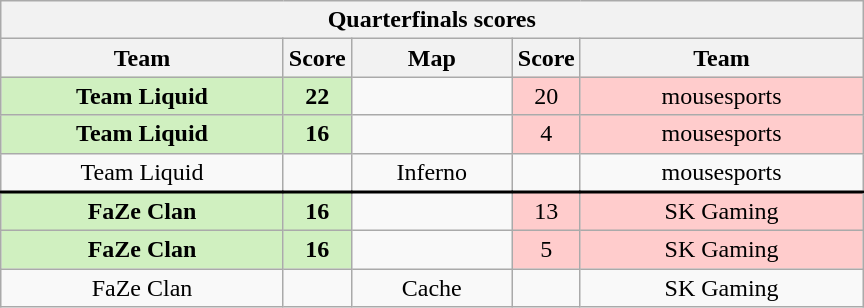<table class="wikitable" style="text-align: center;">
<tr>
<th colspan=5>Quarterfinals scores</th>
</tr>
<tr>
<th width="181px">Team</th>
<th width="20px">Score</th>
<th width="100px">Map</th>
<th width="20px">Score</th>
<th width="181px">Team</th>
</tr>
<tr>
<td style="background: #D0F0C0;"><strong>Team Liquid</strong></td>
<td style="background: #D0F0C0;"><strong>22</strong></td>
<td></td>
<td style="background: #FFCCCC;">20</td>
<td style="background: #FFCCCC;">mousesports</td>
</tr>
<tr>
<td style="background: #D0F0C0;"><strong>Team Liquid</strong></td>
<td style="background: #D0F0C0;"><strong>16</strong></td>
<td></td>
<td style="background: #FFCCCC;">4</td>
<td style="background: #FFCCCC;">mousesports</td>
</tr>
<tr style="text-align:center;border-width:0 0 2px 0; border-style:solid;border-color:black;">
<td>Team Liquid</td>
<td></td>
<td>Inferno</td>
<td></td>
<td>mousesports</td>
</tr>
<tr>
<td style="background: #D0F0C0;"><strong>FaZe Clan</strong></td>
<td style="background: #D0F0C0;"><strong>16</strong></td>
<td></td>
<td style="background: #FFCCCC;">13</td>
<td style="background: #FFCCCC;">SK Gaming</td>
</tr>
<tr>
<td style="background: #D0F0C0;"><strong>FaZe Clan</strong></td>
<td style="background: #D0F0C0;"><strong>16</strong></td>
<td></td>
<td style="background: #FFCCCC;">5</td>
<td style="background: #FFCCCC;">SK Gaming</td>
</tr>
<tr>
<td>FaZe Clan</td>
<td></td>
<td>Cache</td>
<td></td>
<td>SK Gaming</td>
</tr>
</table>
